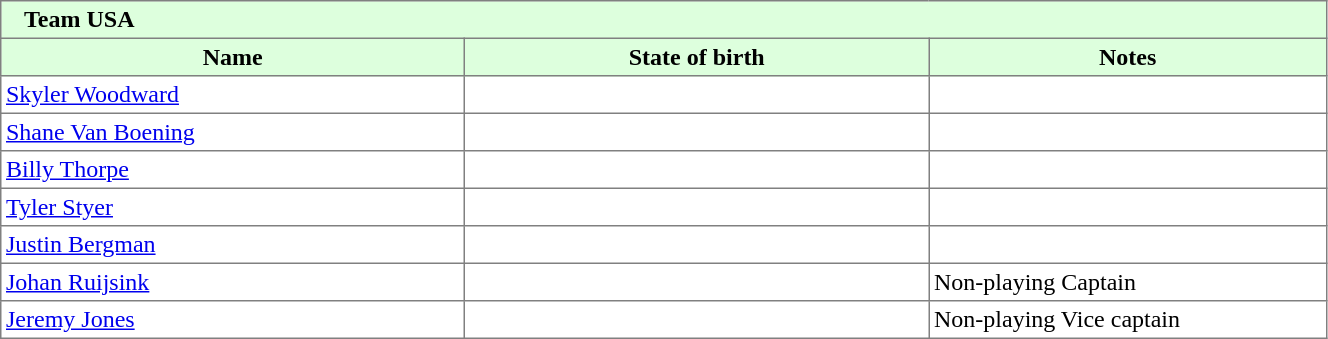<table border="1" cellpadding="3" width="70%" style="border-collapse: collapse;">
<tr bgcolor="#ddffdd">
<td colspan=3>   <strong>Team USA</strong></td>
</tr>
<tr bgcolor="#ddffdd">
<th width=35%>Name</th>
<th width=35%>State of birth</th>
<th width=30%>Notes</th>
</tr>
<tr>
<td><a href='#'>Skyler Woodward</a></td>
<td></td>
<td></td>
</tr>
<tr>
<td><a href='#'>Shane Van Boening</a></td>
<td></td>
<td></td>
</tr>
<tr>
<td><a href='#'>Billy Thorpe</a></td>
<td></td>
<td></td>
</tr>
<tr>
<td><a href='#'>Tyler Styer</a></td>
<td></td>
<td></td>
</tr>
<tr>
<td><a href='#'>Justin Bergman</a></td>
<td></td>
<td></td>
</tr>
<tr>
<td><a href='#'>Johan Ruijsink</a></td>
<td></td>
<td>Non-playing Captain</td>
</tr>
<tr>
<td><a href='#'>Jeremy Jones</a></td>
<td></td>
<td>Non-playing Vice captain</td>
</tr>
</table>
